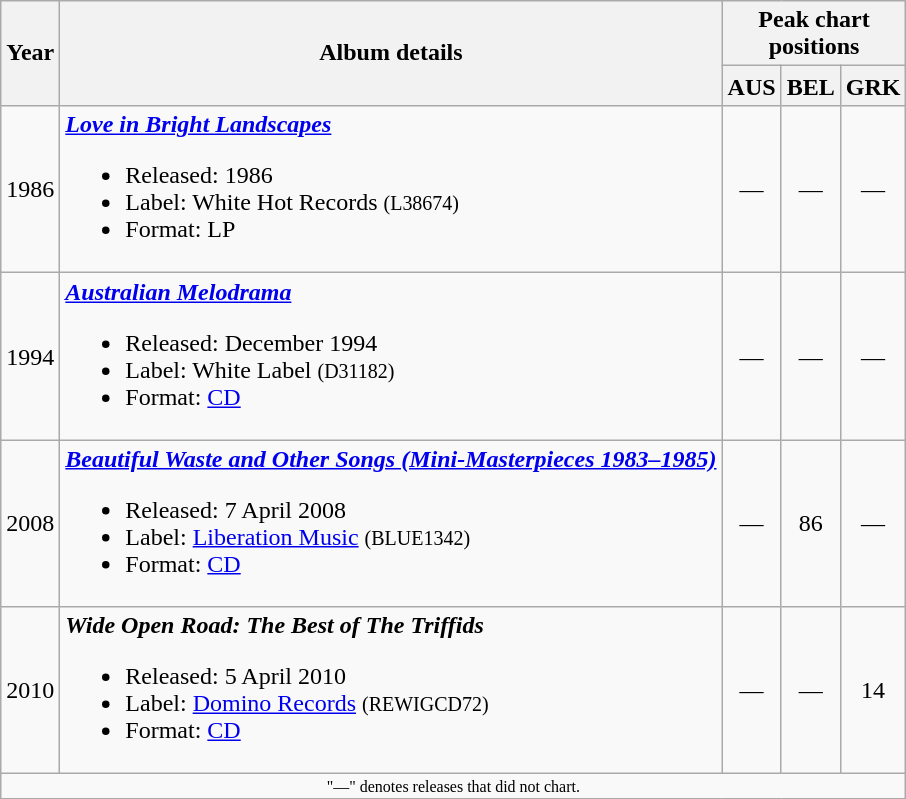<table class="wikitable" border="1">
<tr>
<th rowspan="2">Year</th>
<th rowspan="2">Album details</th>
<th colspan="3">Peak chart positions</th>
</tr>
<tr style="line-height:1.2">
<th width="30">AUS<br></th>
<th width="30">BEL<br></th>
<th width="30">GRK<br></th>
</tr>
<tr>
<td>1986</td>
<td><strong><em><a href='#'>Love in Bright Landscapes</a></em></strong><br><ul><li>Released: 1986</li><li>Label: White Hot Records <small>(L38674)</small></li><li>Format: LP</li></ul></td>
<td align="center">—</td>
<td align="center">—</td>
<td align="center">—</td>
</tr>
<tr>
<td>1994</td>
<td><strong><em><a href='#'>Australian Melodrama</a></em></strong><br><ul><li>Released: December 1994</li><li>Label: White Label <small>(D31182)</small></li><li>Format: <a href='#'>CD</a></li></ul></td>
<td align="center">—</td>
<td align="center">—</td>
<td align="center">—</td>
</tr>
<tr>
<td>2008</td>
<td><strong><em><a href='#'>Beautiful Waste and Other Songs (Mini-Masterpieces 1983–1985)</a></em></strong><br><ul><li>Released: 7 April 2008</li><li>Label: <a href='#'>Liberation Music</a> <small>(BLUE1342)</small></li><li>Format: <a href='#'>CD</a></li></ul></td>
<td align="center">—</td>
<td align="center">86</td>
<td align="center">—</td>
</tr>
<tr>
<td>2010</td>
<td><strong><em>Wide Open Road: The Best of The Triffids</em></strong><br><ul><li>Released: 5 April 2010</li><li>Label: <a href='#'>Domino Records</a> <small>(REWIGCD72)</small></li><li>Format: <a href='#'>CD</a></li></ul></td>
<td align="center">—</td>
<td align="center">—</td>
<td align="center">14</td>
</tr>
<tr>
<td align="center" colspan="5" style="font-size: 8pt">"—" denotes releases that did not chart.</td>
</tr>
</table>
